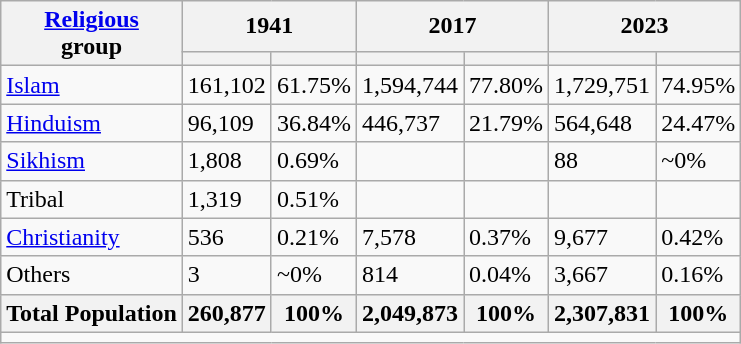<table class="wikitable sortable">
<tr>
<th rowspan="2"><a href='#'>Religious</a><br>group</th>
<th colspan="2">1941</th>
<th colspan="2">2017</th>
<th colspan="2">2023</th>
</tr>
<tr>
<th><a href='#'></a></th>
<th></th>
<th></th>
<th></th>
<th></th>
<th></th>
</tr>
<tr>
<td><a href='#'>Islam</a> </td>
<td>161,102</td>
<td>61.75%</td>
<td>1,594,744</td>
<td>77.80%</td>
<td>1,729,751</td>
<td>74.95%</td>
</tr>
<tr>
<td><a href='#'>Hinduism</a> </td>
<td>96,109</td>
<td>36.84%</td>
<td>446,737</td>
<td>21.79%</td>
<td>564,648</td>
<td>24.47%</td>
</tr>
<tr>
<td><a href='#'>Sikhism</a> </td>
<td>1,808</td>
<td>0.69%</td>
<td></td>
<td></td>
<td>88</td>
<td>~0%</td>
</tr>
<tr>
<td>Tribal</td>
<td>1,319</td>
<td>0.51%</td>
<td></td>
<td></td>
<td></td>
<td></td>
</tr>
<tr>
<td><a href='#'>Christianity</a> </td>
<td>536</td>
<td>0.21%</td>
<td>7,578</td>
<td>0.37%</td>
<td>9,677</td>
<td>0.42%</td>
</tr>
<tr>
<td>Others </td>
<td>3</td>
<td>~0%</td>
<td>814</td>
<td>0.04%</td>
<td>3,667</td>
<td>0.16%</td>
</tr>
<tr>
<th>Total Population</th>
<th>260,877</th>
<th>100%</th>
<th>2,049,873</th>
<th>100%</th>
<th>2,307,831</th>
<th>100%</th>
</tr>
<tr class="sortbottom">
<td colspan="7"></td>
</tr>
</table>
